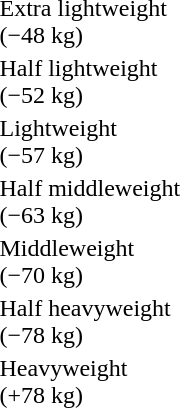<table>
<tr>
<td rowspan=2>Extra lightweight<br>(−48 kg) </td>
<td rowspan=2></td>
<td rowspan=2></td>
<td></td>
</tr>
<tr>
<td></td>
</tr>
<tr>
<td rowspan=2>Half lightweight<br>(−52 kg) </td>
<td rowspan=2></td>
<td rowspan=2></td>
<td></td>
</tr>
<tr>
<td></td>
</tr>
<tr>
<td rowspan=2>Lightweight<br>(−57 kg) </td>
<td rowspan=2></td>
<td rowspan=2></td>
<td></td>
</tr>
<tr>
<td></td>
</tr>
<tr>
<td rowspan=2>Half middleweight<br>(−63 kg) </td>
<td rowspan=2></td>
<td rowspan=2></td>
<td></td>
</tr>
<tr>
<td></td>
</tr>
<tr>
<td rowspan=2>Middleweight<br>(−70 kg) </td>
<td rowspan=2></td>
<td rowspan=2></td>
<td></td>
</tr>
<tr>
<td></td>
</tr>
<tr>
<td rowspan=2>Half heavyweight<br>(−78 kg) </td>
<td rowspan=2></td>
<td rowspan=2></td>
<td></td>
</tr>
<tr>
<td></td>
</tr>
<tr>
<td rowspan=2>Heavyweight<br>(+78 kg) </td>
<td rowspan=2></td>
<td rowspan=2></td>
<td></td>
</tr>
<tr>
<td></td>
</tr>
</table>
